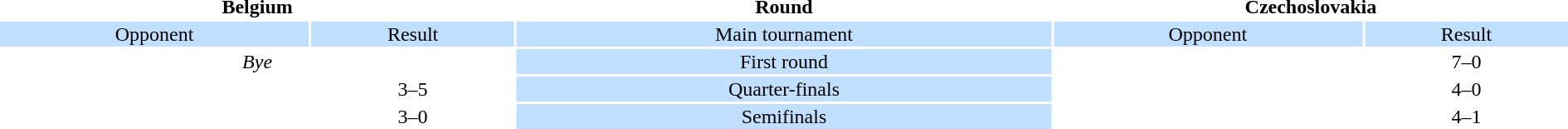<table style="width:100%; text-align:center;">
<tr>
<th colspan="2" style="width:1*">Belgium</th>
<th>Round</th>
<th colspan="2" style="width:1*">Czechoslovakia</th>
</tr>
<tr style="vertical-align:top; background:#c1e0ff;">
<td>Opponent</td>
<td>Result</td>
<td>Main tournament</td>
<td>Opponent</td>
<td>Result</td>
</tr>
<tr>
<td colspan="2"><em>Bye</em></td>
<td style="background:#c1e0ff;">First round</td>
<td></td>
<td>7–0</td>
</tr>
<tr>
<td></td>
<td>3–5</td>
<td style="background:#c1e0ff;">Quarter-finals</td>
<td></td>
<td>4–0</td>
</tr>
<tr>
<td></td>
<td>3–0</td>
<td style="background:#c1e0ff;">Semifinals</td>
<td></td>
<td>4–1</td>
</tr>
</table>
